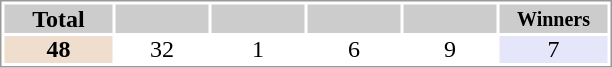<table style="border: 1px solid #999; background-color:#FFFFFF; line-height:16px; text-align:center">
<tr>
<th width="70" style="background-color: #ccc;">Total</th>
<th width="60" style="background-color: #ccc;"><small></small></th>
<th width="60" style="background-color: #ccc;"><small></small></th>
<th width="60" style="background-color: #ccc;"><small></small></th>
<th width="60" style="background-color: #ccc;"><small></small></th>
<th width="70" style="background-color: #ccc;"><small>Winners</small></th>
</tr>
<tr>
<td bgcolor="#EFDECD"><strong>48</strong></td>
<td>32</td>
<td>1</td>
<td>6</td>
<td>9</td>
<td bgcolor="#E6E6FA">7</td>
</tr>
</table>
